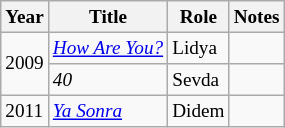<table class="wikitable sortable" style="font-size: 80%;">
<tr>
<th>Year</th>
<th>Title</th>
<th>Role</th>
<th class="unsortable">Notes</th>
</tr>
<tr>
<td rowspan="2">2009</td>
<td><em><a href='#'>How Are You?</a></em></td>
<td>Lidya</td>
<td></td>
</tr>
<tr>
<td><em>40</em></td>
<td>Sevda</td>
<td></td>
</tr>
<tr>
<td>2011</td>
<td><em><a href='#'>Ya Sonra</a></em></td>
<td>Didem</td>
<td></td>
</tr>
</table>
